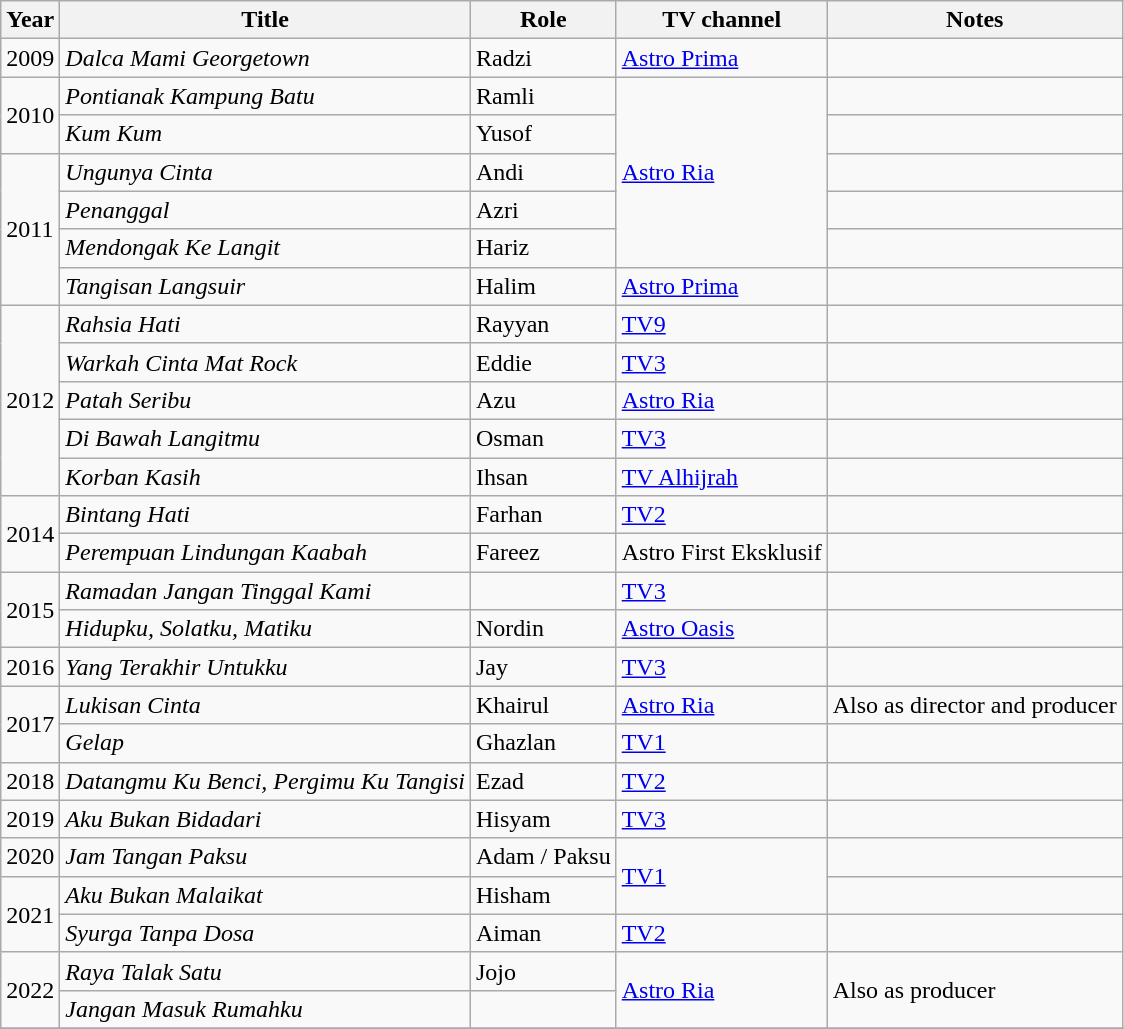<table class="wikitable">
<tr>
<th>Year</th>
<th>Title</th>
<th>Role</th>
<th>TV channel</th>
<th>Notes</th>
</tr>
<tr>
<td>2009</td>
<td><em>Dalca Mami Georgetown</em></td>
<td>Radzi</td>
<td><a href='#'>Astro Prima</a></td>
<td></td>
</tr>
<tr>
<td rowspan="2">2010</td>
<td><em>Pontianak Kampung Batu</em></td>
<td>Ramli</td>
<td rowspan="5"><a href='#'>Astro Ria</a></td>
<td></td>
</tr>
<tr>
<td><em>Kum Kum</em></td>
<td>Yusof</td>
<td></td>
</tr>
<tr>
<td rowspan="4">2011</td>
<td><em>Ungunya Cinta</em></td>
<td>Andi</td>
<td></td>
</tr>
<tr>
<td><em>Penanggal</em></td>
<td>Azri</td>
<td></td>
</tr>
<tr>
<td><em>Mendongak Ke Langit</em></td>
<td>Hariz</td>
<td></td>
</tr>
<tr>
<td><em>Tangisan Langsuir</em></td>
<td>Halim</td>
<td><a href='#'>Astro Prima</a></td>
<td></td>
</tr>
<tr>
<td rowspan="5">2012</td>
<td><em>Rahsia Hati</em></td>
<td>Rayyan</td>
<td><a href='#'>TV9</a></td>
<td></td>
</tr>
<tr>
<td><em>Warkah Cinta Mat Rock</em></td>
<td>Eddie</td>
<td><a href='#'>TV3</a></td>
<td></td>
</tr>
<tr>
<td><em>Patah Seribu</em></td>
<td>Azu</td>
<td><a href='#'>Astro Ria</a></td>
<td></td>
</tr>
<tr>
<td><em>Di Bawah Langitmu</em></td>
<td>Osman</td>
<td><a href='#'>TV3</a></td>
<td></td>
</tr>
<tr>
<td><em>Korban Kasih</em></td>
<td>Ihsan</td>
<td><a href='#'>TV Alhijrah</a></td>
<td></td>
</tr>
<tr>
<td rowspan="2">2014</td>
<td><em>Bintang Hati</em></td>
<td>Farhan</td>
<td><a href='#'>TV2</a></td>
<td></td>
</tr>
<tr>
<td><em>Perempuan Lindungan Kaabah</em></td>
<td>Fareez</td>
<td>Astro First Eksklusif</td>
<td></td>
</tr>
<tr>
<td rowspan="2">2015</td>
<td><em>Ramadan Jangan Tinggal Kami</em></td>
<td></td>
<td><a href='#'>TV3</a></td>
<td></td>
</tr>
<tr>
<td><em>Hidupku, Solatku, Matiku</em></td>
<td>Nordin</td>
<td><a href='#'>Astro Oasis</a></td>
<td></td>
</tr>
<tr>
<td>2016</td>
<td><em>Yang Terakhir Untukku</em></td>
<td>Jay</td>
<td><a href='#'>TV3</a></td>
<td></td>
</tr>
<tr>
<td rowspan="2">2017</td>
<td><em>Lukisan Cinta</em></td>
<td>Khairul</td>
<td><a href='#'>Astro Ria</a></td>
<td>Also as director and producer</td>
</tr>
<tr>
<td><em>Gelap</em></td>
<td>Ghazlan</td>
<td><a href='#'>TV1</a></td>
<td></td>
</tr>
<tr>
<td>2018</td>
<td><em>Datangmu Ku Benci, Pergimu Ku Tangisi</em></td>
<td>Ezad</td>
<td><a href='#'>TV2</a></td>
<td></td>
</tr>
<tr>
<td>2019</td>
<td><em>Aku Bukan Bidadari</em></td>
<td>Hisyam</td>
<td><a href='#'>TV3</a></td>
<td></td>
</tr>
<tr>
<td>2020</td>
<td><em>Jam Tangan Paksu</em></td>
<td>Adam / Paksu</td>
<td rowspan="2"><a href='#'>TV1</a></td>
<td></td>
</tr>
<tr>
<td rowspan="2">2021</td>
<td><em>Aku Bukan Malaikat</em></td>
<td>Hisham</td>
<td></td>
</tr>
<tr>
<td><em>Syurga Tanpa Dosa</em></td>
<td>Aiman</td>
<td><a href='#'>TV2</a></td>
<td></td>
</tr>
<tr>
<td rowspan="2">2022</td>
<td><em>Raya Talak Satu</em></td>
<td>Jojo</td>
<td rowspan="2"><a href='#'>Astro Ria</a></td>
<td rowspan="2">Also as producer</td>
</tr>
<tr>
<td><em>Jangan Masuk Rumahku</em></td>
<td></td>
</tr>
<tr>
</tr>
</table>
